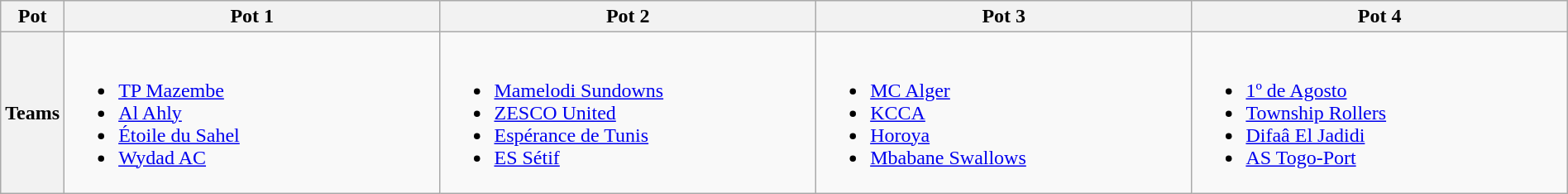<table class="wikitable" style="width:100%;">
<tr>
<th>Pot</th>
<th width=25%>Pot 1</th>
<th width=25%>Pot 2</th>
<th width=25%>Pot 3</th>
<th width=25%>Pot 4</th>
</tr>
<tr>
<th>Teams</th>
<td valign=top><br><ul><li> <a href='#'>TP Mazembe</a> </li><li> <a href='#'>Al Ahly</a> </li><li> <a href='#'>Étoile du Sahel</a> </li><li> <a href='#'>Wydad AC</a> </li></ul></td>
<td valign=top><br><ul><li> <a href='#'>Mamelodi Sundowns</a> </li><li> <a href='#'>ZESCO United</a> </li><li> <a href='#'>Espérance de Tunis</a> </li><li> <a href='#'>ES Sétif</a> </li></ul></td>
<td valign=top><br><ul><li> <a href='#'>MC Alger</a> </li><li> <a href='#'>KCCA</a> </li><li> <a href='#'>Horoya</a> </li><li> <a href='#'>Mbabane Swallows</a> </li></ul></td>
<td valign=top><br><ul><li> <a href='#'>1º de Agosto</a></li><li> <a href='#'>Township Rollers</a></li><li> <a href='#'>Difaâ El Jadidi</a></li><li> <a href='#'>AS Togo-Port</a></li></ul></td>
</tr>
</table>
